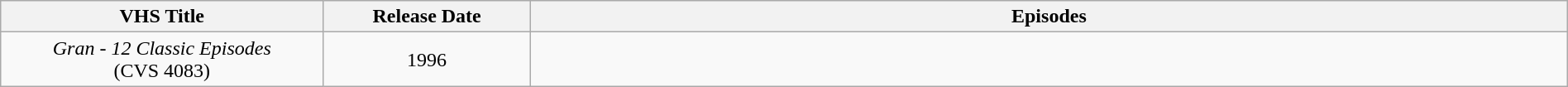<table class="wikitable" style="text-align:center; width:100%;">
<tr>
<th style="width:14%;">VHS Title</th>
<th style="width:9%;">Release Date</th>
<th style="width:45%;">Episodes</th>
</tr>
<tr>
<td><em>Gran - 12 Classic Episodes</em><br>(CVS 4083)</td>
<td align="center">1996</td>
<td align="center"></td>
</tr>
</table>
